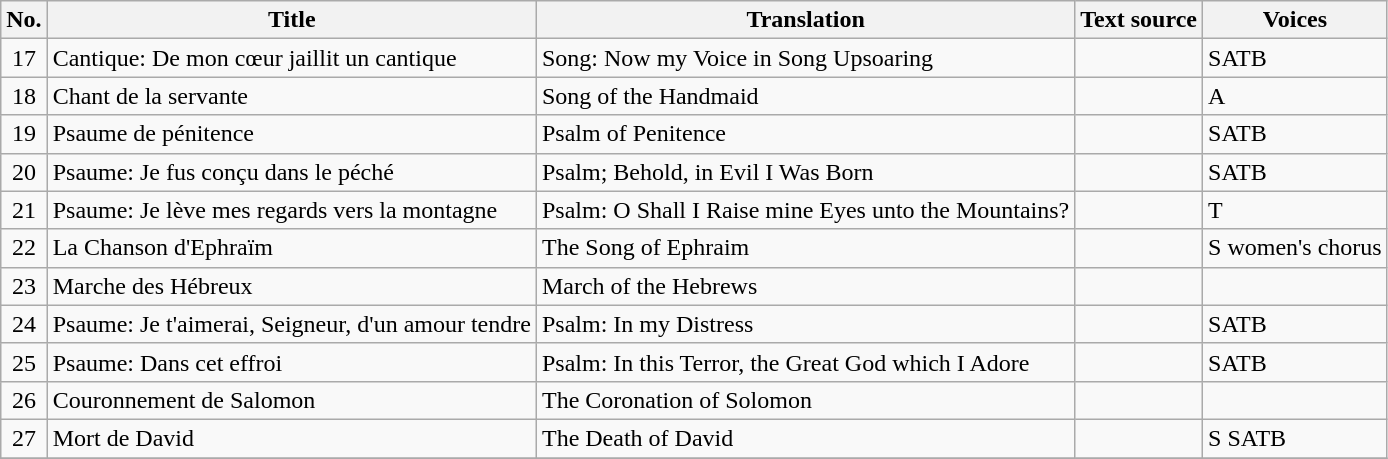<table class="wikitable plainrowheaders">
<tr>
<th scope="col">No.</th>
<th scope="col">Title</th>
<th scope="col">Translation</th>
<th scope="col">Text source</th>
<th scope="col">Voices</th>
</tr>
<tr id = 17>
<td style="text-align: center;">17</td>
<td>Cantique: De mon cœur jaillit un cantique</td>
<td>Song: Now my Voice in Song Upsoaring</td>
<td></td>
<td>SATB</td>
</tr>
<tr id = 18>
<td style="text-align: center;">18</td>
<td>Chant de la servante</td>
<td>Song of the Handmaid</td>
<td></td>
<td>A</td>
</tr>
<tr id = 19>
<td style="text-align: center;">19</td>
<td>Psaume de pénitence</td>
<td>Psalm of Penitence</td>
<td></td>
<td>SATB</td>
</tr>
<tr id = 20>
<td style="text-align: center;">20</td>
<td>Psaume: Je fus conçu dans le péché</td>
<td>Psalm; Behold, in Evil I Was Born</td>
<td></td>
<td>SATB</td>
</tr>
<tr id = 21>
<td style="text-align: center;">21</td>
<td>Psaume: Je lève mes regards vers la montagne</td>
<td>Psalm: O Shall I Raise mine Eyes unto the Mountains?</td>
<td></td>
<td>T</td>
</tr>
<tr id = 22>
<td style="text-align: center;">22</td>
<td>La Chanson d'Ephraïm</td>
<td>The Song of Ephraim</td>
<td></td>
<td>S women's chorus</td>
</tr>
<tr id = 23>
<td style="text-align: center;">23</td>
<td>Marche des Hébreux</td>
<td>March of the Hebrews</td>
<td></td>
<td></td>
</tr>
<tr id = 24>
<td style="text-align: center;">24</td>
<td>Psaume: Je t'aimerai, Seigneur, d'un amour tendre</td>
<td>Psalm: In my Distress</td>
<td></td>
<td>SATB</td>
</tr>
<tr id = 25>
<td style="text-align: center;">25</td>
<td>Psaume: Dans cet effroi</td>
<td>Psalm: In this Terror, the Great God which I Adore</td>
<td></td>
<td>SATB</td>
</tr>
<tr id = 26>
<td style="text-align: center;">26</td>
<td>Couronnement de Salomon</td>
<td>The Coronation of Solomon</td>
<td></td>
<td></td>
</tr>
<tr id = 27>
<td style="text-align: center;">27</td>
<td>Mort de David</td>
<td>The Death of David</td>
<td></td>
<td>S SATB</td>
</tr>
<tr>
</tr>
</table>
